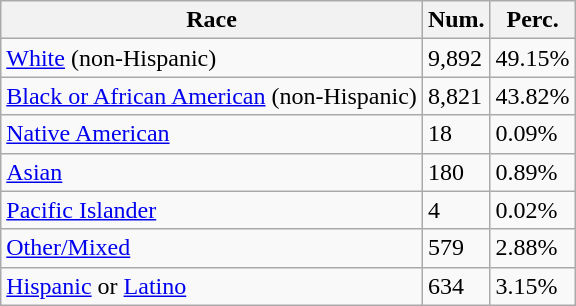<table class="wikitable">
<tr>
<th>Race</th>
<th>Num.</th>
<th>Perc.</th>
</tr>
<tr>
<td><a href='#'>White</a> (non-Hispanic)</td>
<td>9,892</td>
<td>49.15%</td>
</tr>
<tr>
<td><a href='#'>Black or African American</a> (non-Hispanic)</td>
<td>8,821</td>
<td>43.82%</td>
</tr>
<tr>
<td><a href='#'>Native American</a></td>
<td>18</td>
<td>0.09%</td>
</tr>
<tr>
<td><a href='#'>Asian</a></td>
<td>180</td>
<td>0.89%</td>
</tr>
<tr>
<td><a href='#'>Pacific Islander</a></td>
<td>4</td>
<td>0.02%</td>
</tr>
<tr>
<td><a href='#'>Other/Mixed</a></td>
<td>579</td>
<td>2.88%</td>
</tr>
<tr>
<td><a href='#'>Hispanic</a> or <a href='#'>Latino</a></td>
<td>634</td>
<td>3.15%</td>
</tr>
</table>
